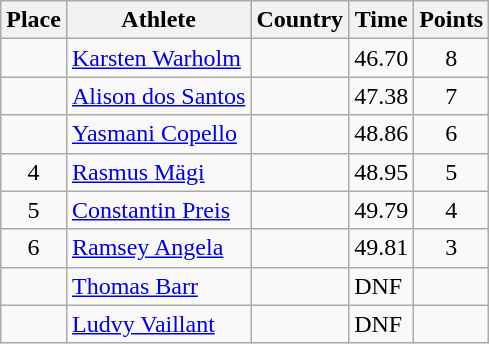<table class="wikitable">
<tr>
<th>Place</th>
<th>Athlete</th>
<th>Country</th>
<th>Time</th>
<th>Points</th>
</tr>
<tr>
<td align=center></td>
<td><a href='#'>Karsten Warholm</a></td>
<td></td>
<td>46.70</td>
<td align=center>8</td>
</tr>
<tr>
<td align=center></td>
<td><a href='#'>Alison dos Santos</a></td>
<td></td>
<td>47.38</td>
<td align=center>7</td>
</tr>
<tr>
<td align=center></td>
<td><a href='#'>Yasmani Copello</a></td>
<td></td>
<td>48.86</td>
<td align=center>6</td>
</tr>
<tr>
<td align=center>4</td>
<td><a href='#'>Rasmus Mägi</a></td>
<td></td>
<td>48.95</td>
<td align=center>5</td>
</tr>
<tr>
<td align=center>5</td>
<td><a href='#'>Constantin Preis</a></td>
<td></td>
<td>49.79</td>
<td align=center>4</td>
</tr>
<tr>
<td align=center>6</td>
<td><a href='#'>Ramsey Angela</a></td>
<td></td>
<td>49.81</td>
<td align=center>3</td>
</tr>
<tr>
<td align=center></td>
<td><a href='#'>Thomas Barr</a></td>
<td></td>
<td>DNF</td>
<td align=center></td>
</tr>
<tr>
<td align=center></td>
<td><a href='#'>Ludvy Vaillant</a></td>
<td></td>
<td>DNF</td>
<td align=center></td>
</tr>
</table>
